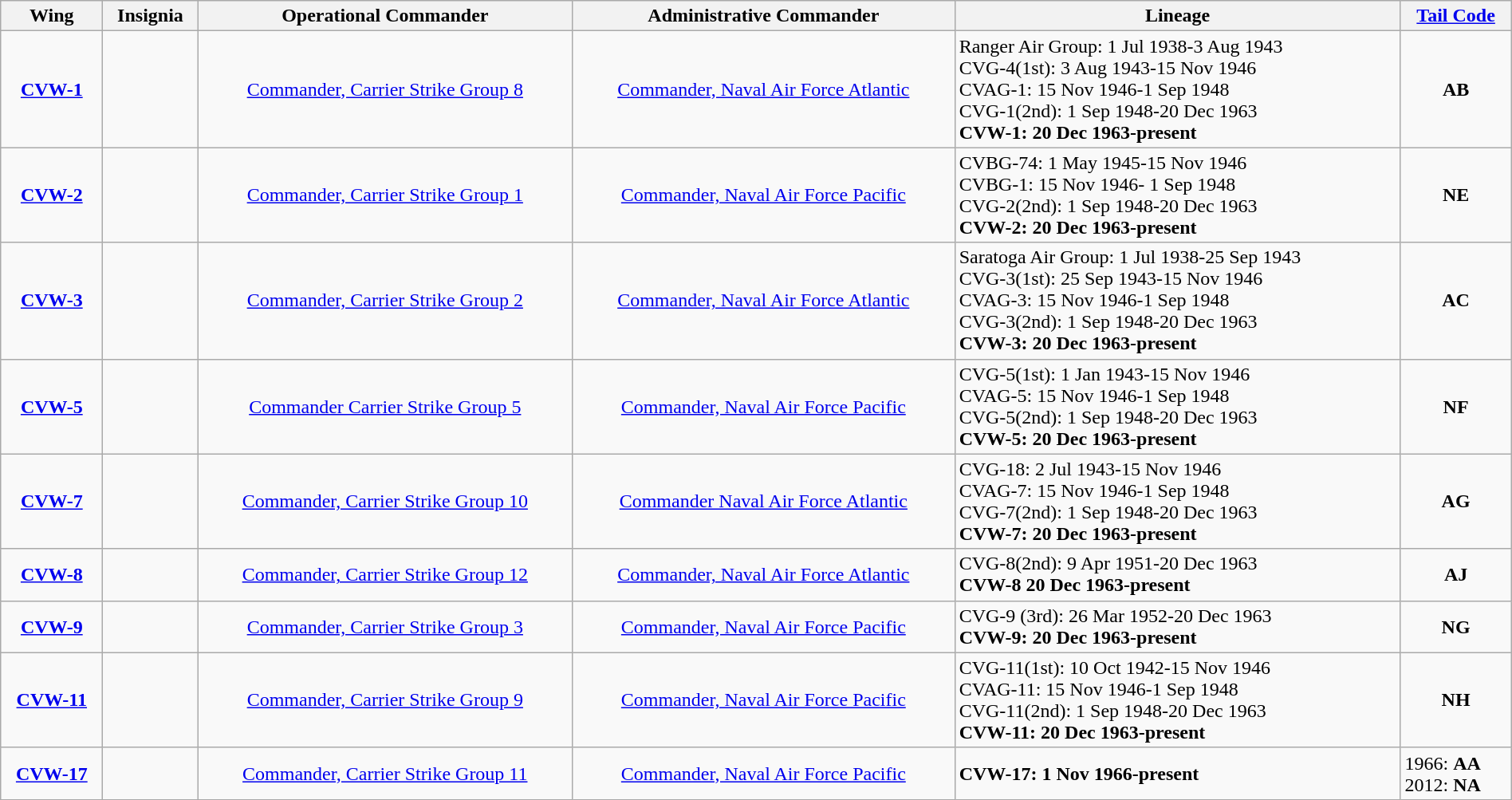<table class="wikitable" width=100% style="text-align: center">
<tr>
<th>Wing</th>
<th>Insignia</th>
<th>Operational Commander</th>
<th>Administrative Commander</th>
<th>Lineage</th>
<th><a href='#'>Tail Code</a></th>
</tr>
<tr>
<td style="text-align:center;"><strong><a href='#'>CVW-1</a></strong></td>
<td></td>
<td><a href='#'>Commander, Carrier Strike Group 8</a></td>
<td><a href='#'>Commander, Naval Air Force Atlantic</a></td>
<td align=left>Ranger Air Group: 1 Jul 1938-3 Aug 1943<br>CVG-4(1st): 3 Aug 1943-15 Nov 1946<br>CVAG-1: 15 Nov 1946-1 Sep 1948<br>CVG-1(2nd): 1 Sep 1948-20 Dec 1963<br><strong>CVW-1: 20 Dec 1963-present</strong></td>
<td><strong>AB</strong></td>
</tr>
<tr>
<td style="text-align:center;"><strong><a href='#'>CVW-2</a></strong></td>
<td></td>
<td><a href='#'>Commander, Carrier Strike Group 1</a></td>
<td><a href='#'>Commander, Naval Air Force Pacific</a></td>
<td align=left>CVBG-74: 1 May 1945-15 Nov 1946<br>CVBG-1: 15 Nov 1946- 1 Sep 1948<br>CVG-2(2nd): 1 Sep 1948-20 Dec 1963<br><strong>CVW-2: 20 Dec 1963-present</strong></td>
<td><strong>NE</strong></td>
</tr>
<tr>
<td style="text-align:center;"><strong><a href='#'>CVW-3</a></strong></td>
<td></td>
<td><a href='#'>Commander, Carrier Strike Group 2</a></td>
<td><a href='#'>Commander, Naval Air Force Atlantic</a></td>
<td style="white-space: nowrap;" align=left>Saratoga Air Group: 1 Jul 1938-25 Sep 1943<br>CVG-3(1st): 25 Sep 1943-15 Nov 1946<br>CVAG-3: 15 Nov 1946-1 Sep 1948<br>CVG-3(2nd): 1 Sep 1948-20 Dec 1963<br><strong>CVW-3: 20 Dec 1963-present</strong></td>
<td><strong>AC</strong></td>
</tr>
<tr>
<td style="text-align:center;"><strong><a href='#'>CVW-5</a></strong></td>
<td></td>
<td><a href='#'>Commander Carrier Strike Group 5</a></td>
<td><a href='#'>Commander, Naval Air Force Pacific</a></td>
<td align=left>CVG-5(1st): 1 Jan 1943-15 Nov 1946<br>CVAG-5: 15 Nov 1946-1 Sep 1948<br>CVG-5(2nd): 1 Sep 1948-20 Dec 1963<br><strong>CVW-5: 20 Dec 1963-present</strong></td>
<td><strong>NF</strong></td>
</tr>
<tr>
<td style="text-align:center;"><strong><a href='#'>CVW-7</a></strong></td>
<td></td>
<td><a href='#'>Commander, Carrier Strike Group 10</a></td>
<td><a href='#'>Commander Naval Air Force Atlantic</a></td>
<td align=left>CVG-18: 2 Jul 1943-15 Nov 1946<br>CVAG-7: 15 Nov 1946-1 Sep 1948<br>CVG-7(2nd): 1 Sep 1948-20 Dec 1963<br><strong>CVW-7: 20 Dec 1963-present</strong></td>
<td><strong>AG</strong></td>
</tr>
<tr>
<td style="text-align:center;"><strong><a href='#'>CVW-8</a></strong></td>
<td></td>
<td><a href='#'>Commander, Carrier Strike Group 12</a></td>
<td><a href='#'>Commander, Naval Air Force Atlantic</a></td>
<td align=left>CVG-8(2nd): 9 Apr 1951-20 Dec 1963<br><strong>CVW-8 20 Dec 1963-present</strong></td>
<td><strong>AJ</strong></td>
</tr>
<tr>
<td style="text-align:center;"><strong><a href='#'>CVW-9</a></strong></td>
<td></td>
<td><a href='#'>Commander, Carrier Strike Group 3</a></td>
<td><a href='#'>Commander, Naval Air Force Pacific</a></td>
<td align=left>CVG-9 (3rd): 26 Mar 1952-20 Dec 1963<br><strong>CVW-9: 20 Dec 1963-present</strong></td>
<td><strong>NG</strong></td>
</tr>
<tr>
<td style="text-align:center;"><strong><a href='#'>CVW-11</a></strong></td>
<td></td>
<td><a href='#'>Commander, Carrier Strike Group 9</a></td>
<td><a href='#'>Commander, Naval Air Force Pacific</a></td>
<td align=left>CVG-11(1st): 10 Oct 1942-15 Nov 1946<br>CVAG-11: 15 Nov 1946-1 Sep 1948<br>CVG-11(2nd): 1 Sep 1948-20 Dec 1963<br><strong>CVW-11: 20 Dec 1963-present</strong></td>
<td><strong>NH</strong></td>
</tr>
<tr>
<td style="white-space: nowrap; text-align:center;"><strong><a href='#'>CVW-17</a></strong></td>
<td style="white-space: nowrap;"></td>
<td><a href='#'>Commander, Carrier Strike Group 11</a></td>
<td><a href='#'>Commander, Naval Air Force Pacific</a></td>
<td align=left><strong>CVW-17: 1 Nov 1966-present</strong></td>
<td style="white-space: nowrap;" align=left>1966: <strong>AA</strong><br>2012: <strong>NA</strong></td>
</tr>
</table>
